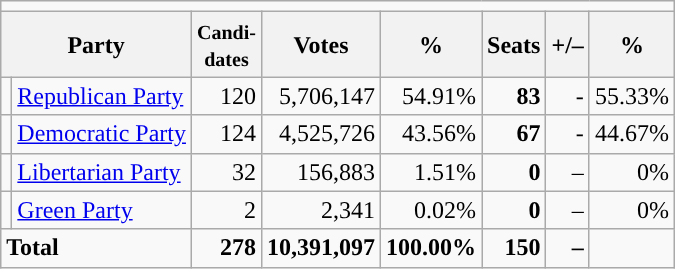<table class="wikitable" style="font-size:100%; text-align:right;">
<tr>
<td colspan=15 align=center></td>
</tr>
<tr>
<th colspan=2>Party</th>
<th><small>Candi-<br>dates</small></th>
<th>Votes</th>
<th>%</th>
<th>Seats</th>
<th>+/–</th>
<th>%</th>
</tr>
<tr>
<td style="background:"></td>
<td align=left><a href='#'>Republican Party</a></td>
<td>120</td>
<td>5,706,147</td>
<td>54.91%</td>
<td><strong>83</strong></td>
<td>-</td>
<td>55.33%</td>
</tr>
<tr>
<td style="background:"></td>
<td align=left><a href='#'>Democratic Party</a></td>
<td>124</td>
<td>4,525,726</td>
<td>43.56%</td>
<td><strong>67</strong></td>
<td>-</td>
<td>44.67%</td>
</tr>
<tr>
<td style="background:"></td>
<td align=left><a href='#'>Libertarian Party</a></td>
<td>32</td>
<td>156,883</td>
<td>1.51%</td>
<td><strong>0</strong></td>
<td>–</td>
<td>0%</td>
</tr>
<tr>
<td style="background:"></td>
<td align=left><a href='#'>Green Party</a></td>
<td>2</td>
<td>2,341</td>
<td>0.02%</td>
<td><strong>0</strong></td>
<td>–</td>
<td>0%</td>
</tr>
<tr style="font-weight:bold">
<td colspan=2 align=left>Total</td>
<td>278</td>
<td>10,391,097</td>
<td>100.00%</td>
<td>150</td>
<td>–</td>
</tr>
</table>
